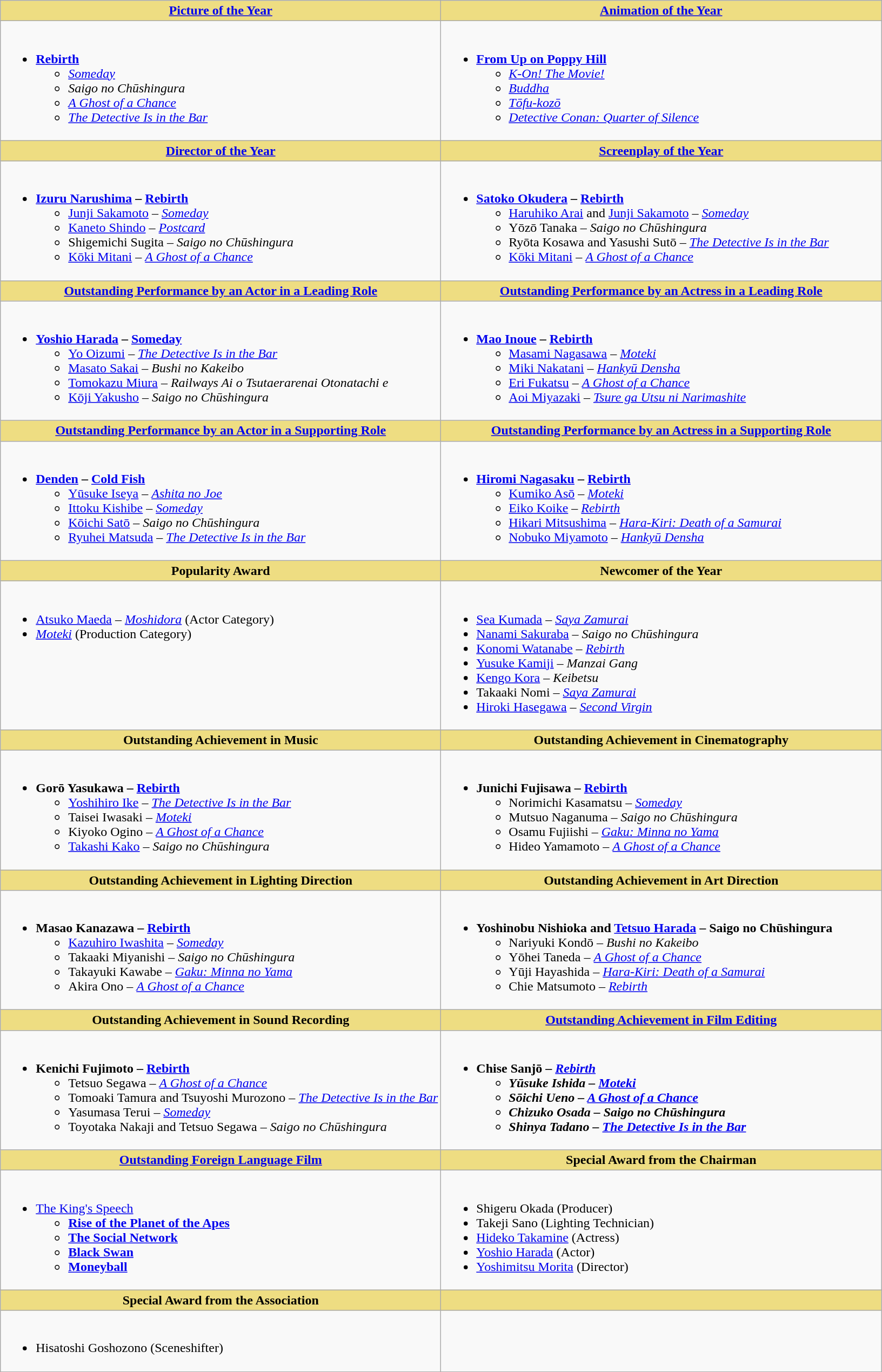<table class=wikitable>
<tr>
<th style="background:#EEDD82; width:50%"><a href='#'>Picture of the Year</a></th>
<th style="background:#EEDD82; width:50%"><a href='#'>Animation of the Year</a></th>
</tr>
<tr>
<td valign="top"><br><ul><li><strong><a href='#'>Rebirth</a></strong><ul><li><em><a href='#'>Someday</a></em></li><li><em>Saigo no Chūshingura</em></li><li><em><a href='#'>A Ghost of a Chance</a></em></li><li><em><a href='#'>The Detective Is in the Bar</a></em></li></ul></li></ul></td>
<td valign="top"><br><ul><li><strong><a href='#'>From Up on Poppy Hill</a></strong><ul><li><em><a href='#'>K-On! The Movie!</a></em></li><li><em><a href='#'>Buddha</a></em></li><li><em><a href='#'>Tōfu-kozō</a></em></li><li><em><a href='#'>Detective Conan: Quarter of Silence</a></em></li></ul></li></ul></td>
</tr>
<tr>
<th style="background:#EEDD82"><a href='#'>Director of the Year</a></th>
<th style="background:#EEDD82"><a href='#'>Screenplay of the Year</a></th>
</tr>
<tr>
<td valign="top"><br><ul><li><strong><a href='#'>Izuru Narushima</a> – <a href='#'>Rebirth</a></strong><ul><li><a href='#'>Junji Sakamoto</a> – <em><a href='#'>Someday</a></em></li><li><a href='#'>Kaneto Shindo</a> – <em><a href='#'>Postcard</a></em></li><li>Shigemichi Sugita – <em>Saigo no Chūshingura</em></li><li><a href='#'>Kōki Mitani</a> – <em><a href='#'>A Ghost of a Chance</a></em></li></ul></li></ul></td>
<td valign="top"><br><ul><li><strong><a href='#'>Satoko Okudera</a> – <a href='#'>Rebirth</a></strong><ul><li><a href='#'>Haruhiko Arai</a> and <a href='#'>Junji Sakamoto</a> – <em><a href='#'>Someday</a></em></li><li>Yōzō Tanaka – <em>Saigo no Chūshingura</em></li><li>Ryōta Kosawa and Yasushi Sutō – <em><a href='#'>The Detective Is in the Bar</a></em></li><li><a href='#'>Kōki Mitani</a> – <em><a href='#'>A Ghost of a Chance</a></em></li></ul></li></ul></td>
</tr>
<tr>
<th style="background:#EEDD82"><a href='#'>Outstanding Performance by an Actor in a Leading Role</a></th>
<th style="background:#EEDD82"><a href='#'>Outstanding Performance by an Actress in a Leading Role</a></th>
</tr>
<tr>
<td valign="top"><br><ul><li><strong><a href='#'>Yoshio Harada</a> – <a href='#'>Someday</a></strong><ul><li><a href='#'>Yo Oizumi</a> – <em><a href='#'>The Detective Is in the Bar</a></em></li><li><a href='#'>Masato Sakai</a> – <em>Bushi no Kakeibo</em></li><li><a href='#'>Tomokazu Miura</a> – <em>Railways Ai o Tsutaerarenai Otonatachi e</em></li><li><a href='#'>Kōji Yakusho</a> – <em>Saigo no Chūshingura</em></li></ul></li></ul></td>
<td valign="top"><br><ul><li><strong><a href='#'>Mao Inoue</a> – <a href='#'>Rebirth</a></strong><ul><li><a href='#'>Masami Nagasawa</a> – <em><a href='#'>Moteki</a></em></li><li><a href='#'>Miki Nakatani</a> – <em><a href='#'>Hankyū Densha</a></em></li><li><a href='#'>Eri Fukatsu</a> – <em><a href='#'>A Ghost of a Chance</a></em></li><li><a href='#'>Aoi Miyazaki</a> – <em><a href='#'>Tsure ga Utsu ni Narimashite</a></em></li></ul></li></ul></td>
</tr>
<tr>
<th style="background:#EEDD82"><a href='#'>Outstanding Performance by an Actor in a Supporting Role</a></th>
<th style="background:#EEDD82"><a href='#'>Outstanding Performance by an Actress in a Supporting Role</a></th>
</tr>
<tr>
<td valign="top"><br><ul><li><strong><a href='#'>Denden</a> – <a href='#'>Cold Fish</a></strong><ul><li><a href='#'>Yūsuke Iseya</a> – <em><a href='#'>Ashita no Joe</a></em></li><li><a href='#'>Ittoku Kishibe</a> – <em><a href='#'>Someday</a></em></li><li><a href='#'>Kōichi Satō</a> – <em>Saigo no Chūshingura</em></li><li><a href='#'>Ryuhei Matsuda</a> – <em><a href='#'>The Detective Is in the Bar</a></em></li></ul></li></ul></td>
<td valign="top"><br><ul><li><strong><a href='#'>Hiromi Nagasaku</a> – <a href='#'>Rebirth</a></strong><ul><li><a href='#'>Kumiko Asō</a> – <em><a href='#'>Moteki</a></em></li><li><a href='#'>Eiko Koike</a> – <em><a href='#'>Rebirth</a></em></li><li><a href='#'>Hikari Mitsushima</a> – <em><a href='#'>Hara-Kiri: Death of a Samurai</a></em></li><li><a href='#'>Nobuko Miyamoto</a> – <em><a href='#'>Hankyū Densha</a></em></li></ul></li></ul></td>
</tr>
<tr>
<th style="background:#EEDD82">Popularity Award</th>
<th style="background:#EEDD82">Newcomer of the Year</th>
</tr>
<tr>
<td valign="top"><br><ul><li><a href='#'>Atsuko Maeda</a> – <em><a href='#'>Moshidora</a></em> (Actor Category)</li><li><em><a href='#'>Moteki</a></em> (Production Category)</li></ul></td>
<td valign="top"><br><ul><li><a href='#'>Sea Kumada</a> – <em><a href='#'>Saya Zamurai</a></em></li><li><a href='#'>Nanami Sakuraba</a> – <em>Saigo no Chūshingura</em></li><li><a href='#'>Konomi Watanabe</a> – <em><a href='#'>Rebirth</a></em></li><li><a href='#'>Yusuke Kamiji</a> – <em>Manzai Gang</em></li><li><a href='#'>Kengo Kora</a> – <em>Keibetsu</em></li><li>Takaaki Nomi – <em><a href='#'>Saya Zamurai</a></em></li><li><a href='#'>Hiroki Hasegawa</a> – <em><a href='#'>Second Virgin</a></em></li></ul></td>
</tr>
<tr>
<th style="background:#EEDD82">Outstanding Achievement in Music</th>
<th style="background:#EEDD82">Outstanding Achievement in Cinematography</th>
</tr>
<tr>
<td valign="top"><br><ul><li><strong>Gorō Yasukawa – <a href='#'>Rebirth</a></strong><ul><li><a href='#'>Yoshihiro Ike</a> – <em><a href='#'>The Detective Is in the Bar</a></em></li><li>Taisei Iwasaki – <em><a href='#'>Moteki</a></em></li><li>Kiyoko Ogino – <em><a href='#'>A Ghost of a Chance</a></em></li><li><a href='#'>Takashi Kako</a> – <em>Saigo no Chūshingura</em></li></ul></li></ul></td>
<td valign="top"><br><ul><li><strong>Junichi Fujisawa – <a href='#'>Rebirth</a></strong><ul><li>Norimichi Kasamatsu – <em><a href='#'>Someday</a></em></li><li>Mutsuo Naganuma – <em>Saigo no Chūshingura</em></li><li>Osamu Fujiishi – <em><a href='#'>Gaku: Minna no Yama</a></em></li><li>Hideo Yamamoto – <em><a href='#'>A Ghost of a Chance</a></em></li></ul></li></ul></td>
</tr>
<tr>
<th style="background:#EEDD82">Outstanding Achievement in Lighting Direction</th>
<th style="background:#EEDD82">Outstanding Achievement in Art Direction</th>
</tr>
<tr>
<td valign="top"><br><ul><li><strong>Masao Kanazawa – <a href='#'>Rebirth</a></strong><ul><li><a href='#'>Kazuhiro Iwashita</a> – <em><a href='#'>Someday</a></em></li><li>Takaaki Miyanishi – <em>Saigo no Chūshingura</em></li><li>Takayuki Kawabe – <em><a href='#'>Gaku: Minna no Yama</a></em></li><li>Akira Ono – <em><a href='#'>A Ghost of a Chance</a></em></li></ul></li></ul></td>
<td valign="top"><br><ul><li><strong>Yoshinobu Nishioka and <a href='#'>Tetsuo Harada</a> – Saigo no Chūshingura</strong><ul><li>Nariyuki Kondō – <em>Bushi no Kakeibo</em></li><li>Yōhei Taneda – <em><a href='#'>A Ghost of a Chance</a></em></li><li>Yūji Hayashida – <em><a href='#'>Hara-Kiri: Death of a Samurai</a></em></li><li>Chie Matsumoto – <em><a href='#'>Rebirth</a></em></li></ul></li></ul></td>
</tr>
<tr>
<th style="background:#EEDD82">Outstanding Achievement in Sound Recording</th>
<th style="background:#EEDD82"><a href='#'>Outstanding Achievement in Film Editing</a></th>
</tr>
<tr>
<td valign="top"><br><ul><li><strong>Kenichi Fujimoto – <a href='#'>Rebirth</a></strong><ul><li>Tetsuo Segawa – <em><a href='#'>A Ghost of a Chance</a></em></li><li>Tomoaki Tamura and Tsuyoshi Murozono – <em><a href='#'>The Detective Is in the Bar</a></em></li><li>Yasumasa Terui – <em><a href='#'>Someday</a></em></li><li>Toyotaka Nakaji and Tetsuo Segawa – <em>Saigo no Chūshingura</em></li></ul></li></ul></td>
<td valign="top"><br><ul><li><strong>Chise Sanjō – <em><a href='#'>Rebirth</a><strong><em><ul><li>Yūsuke Ishida – </em><a href='#'>Moteki</a><em></li><li>Sōichi Ueno – </em><a href='#'>A Ghost of a Chance</a><em></li><li>Chizuko Osada – </em>Saigo no Chūshingura<em></li><li>Shinya Tadano – </em><a href='#'>The Detective Is in the Bar</a><em></li></ul></li></ul></td>
</tr>
<tr>
<th style="background:#EEDD82"><a href='#'>Outstanding Foreign Language Film</a></th>
<th style="background:#EEDD82">Special Award from the Chairman</th>
</tr>
<tr>
<td valign="top"><br><ul><li></em></strong><a href='#'>The King's Speech</a><strong><em><ul><li></em><a href='#'>Rise of the Planet of the Apes</a><em></li><li></em><a href='#'>The Social Network</a><em></li><li></em><a href='#'>Black Swan</a><em></li><li></em><a href='#'>Moneyball</a><em></li></ul></li></ul></td>
<td valign="top"><br><ul><li>Shigeru Okada (Producer)</li><li>Takeji Sano (Lighting Technician)</li><li><a href='#'>Hideko Takamine</a> (Actress)</li><li><a href='#'>Yoshio Harada</a> (Actor)</li><li><a href='#'>Yoshimitsu Morita</a> (Director)</li></ul></td>
</tr>
<tr>
<th style="background:#EEDD82">Special Award from the Association</th>
<th style="background:#EEDD82"></th>
</tr>
<tr>
<td valign="top"><br><ul><li>Hisatoshi Goshozono (Sceneshifter)</li></ul></td>
<td valign="top"></td>
</tr>
<tr>
</tr>
</table>
